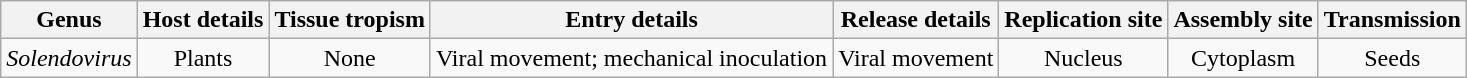<table class="wikitable sortable" style="text-align:center">
<tr>
<th>Genus</th>
<th>Host details</th>
<th>Tissue tropism</th>
<th>Entry details</th>
<th>Release details</th>
<th>Replication site</th>
<th>Assembly site</th>
<th>Transmission</th>
</tr>
<tr>
<td><em>Solendovirus</em></td>
<td>Plants</td>
<td>None</td>
<td>Viral movement; mechanical inoculation</td>
<td>Viral movement</td>
<td>Nucleus</td>
<td>Cytoplasm</td>
<td>Seeds</td>
</tr>
</table>
